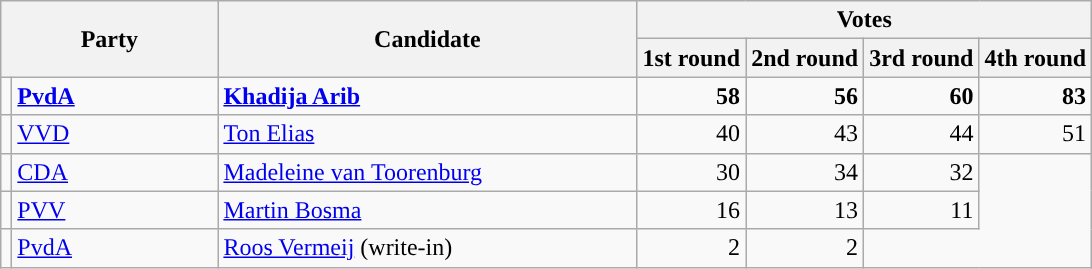<table class=wikitable>
<tr>
<th colspan=2 rowspan=2 style="width: 130px">Party</th>
<th rowspan=2 style="width: 17em">Candidate</th>
<th colspan=4 style="width: 5em">Votes</th>
</tr>
<tr>
<th>1st round</th>
<th>2nd round</th>
<th>3rd round</th>
<th>4th round</th>
</tr>
<tr class="vcard">
<td style="background-color:"></td>
<td style="width: 130px"><strong><a href='#'>PvdA</a></strong></td>
<td><strong><a href='#'>Khadija Arib</a></strong></td>
<td style="text-align:right;"><strong>58</strong></td>
<td style="text-align:right;"><strong>56</strong></td>
<td style="text-align:right;"><strong>60</strong></td>
<td style="text-align:right;"><strong>83</strong></td>
</tr>
<tr class="vcard">
<td style="background-color:"></td>
<td style="width: 130px"><a href='#'>VVD</a></td>
<td><a href='#'>Ton Elias</a></td>
<td style="text-align:right;">40</td>
<td style="text-align:right;">43</td>
<td style="text-align:right;">44</td>
<td style="text-align:right;">51</td>
</tr>
<tr class="vcard">
<td style="background-color:"></td>
<td style="width: 130px"><a href='#'>CDA</a></td>
<td><a href='#'>Madeleine van Toorenburg</a></td>
<td style="text-align:right;">30</td>
<td style="text-align:right;">34</td>
<td style="text-align:right;">32</td>
</tr>
<tr class="vcard">
<td style="background-color:"></td>
<td style="width: 130px"><a href='#'>PVV</a></td>
<td><a href='#'>Martin Bosma</a></td>
<td style="text-align:right;">16</td>
<td style="text-align:right;">13</td>
<td style="text-align:right;">11</td>
</tr>
<tr class="vcard">
<td style="background-color:"></td>
<td style="width: 130px"><a href='#'>PvdA</a></td>
<td><a href='#'>Roos Vermeij</a> (write-in)</td>
<td style="text-align:right;">2</td>
<td style="text-align:right;">2</td>
</tr>
</table>
